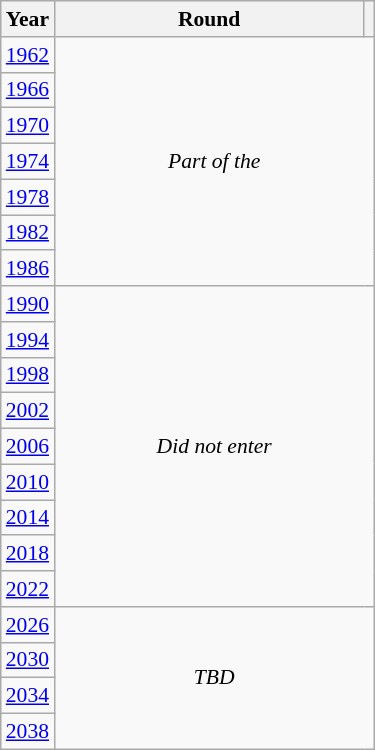<table class="wikitable" style="text-align: center; font-size:90%">
<tr>
<th>Year</th>
<th style="width:200px">Round</th>
<th></th>
</tr>
<tr>
<td><a href='#'>1962</a></td>
<td colspan="2" rowspan="7"><em>Part of the </em></td>
</tr>
<tr>
<td><a href='#'>1966</a></td>
</tr>
<tr>
<td><a href='#'>1970</a></td>
</tr>
<tr>
<td><a href='#'>1974</a></td>
</tr>
<tr>
<td><a href='#'>1978</a></td>
</tr>
<tr>
<td><a href='#'>1982</a></td>
</tr>
<tr>
<td><a href='#'>1986</a></td>
</tr>
<tr>
<td><a href='#'>1990</a></td>
<td colspan="2" rowspan="9"><em>Did not enter</em></td>
</tr>
<tr>
<td><a href='#'>1994</a></td>
</tr>
<tr>
<td><a href='#'>1998</a></td>
</tr>
<tr>
<td><a href='#'>2002</a></td>
</tr>
<tr>
<td><a href='#'>2006</a></td>
</tr>
<tr>
<td><a href='#'>2010</a></td>
</tr>
<tr>
<td><a href='#'>2014</a></td>
</tr>
<tr>
<td><a href='#'>2018</a></td>
</tr>
<tr>
<td><a href='#'>2022</a></td>
</tr>
<tr>
<td><a href='#'>2026</a></td>
<td colspan="2" rowspan="4"><em>TBD</em></td>
</tr>
<tr>
<td><a href='#'>2030</a></td>
</tr>
<tr>
<td><a href='#'>2034</a></td>
</tr>
<tr>
<td><a href='#'>2038</a></td>
</tr>
</table>
